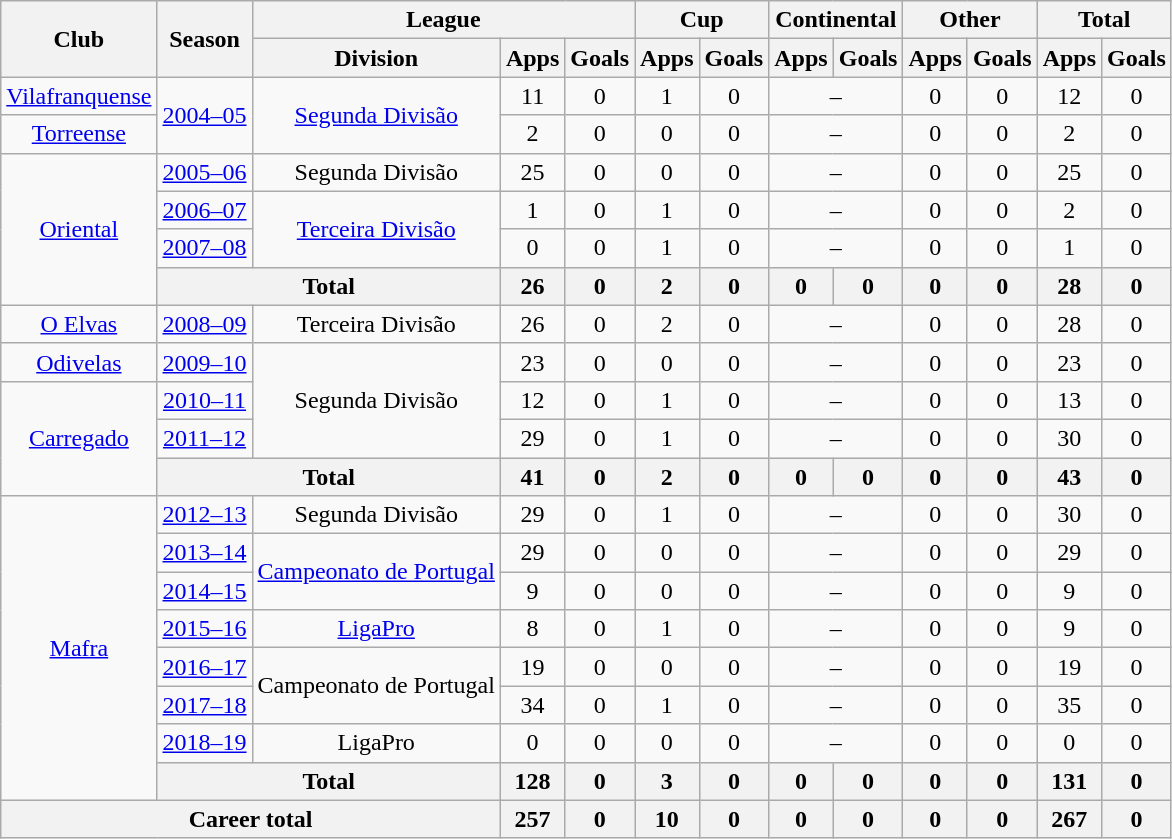<table class="wikitable" style="text-align: center">
<tr>
<th rowspan="2">Club</th>
<th rowspan="2">Season</th>
<th colspan="3">League</th>
<th colspan="2">Cup</th>
<th colspan="2">Continental</th>
<th colspan="2">Other</th>
<th colspan="2">Total</th>
</tr>
<tr>
<th>Division</th>
<th>Apps</th>
<th>Goals</th>
<th>Apps</th>
<th>Goals</th>
<th>Apps</th>
<th>Goals</th>
<th>Apps</th>
<th>Goals</th>
<th>Apps</th>
<th>Goals</th>
</tr>
<tr>
<td><a href='#'>Vilafranquense</a></td>
<td rowspan="2"><a href='#'>2004–05</a></td>
<td rowspan="2"><a href='#'>Segunda Divisão</a></td>
<td>11</td>
<td>0</td>
<td>1</td>
<td>0</td>
<td colspan="2">–</td>
<td>0</td>
<td>0</td>
<td>12</td>
<td>0</td>
</tr>
<tr>
<td><a href='#'>Torreense</a></td>
<td>2</td>
<td>0</td>
<td>0</td>
<td>0</td>
<td colspan="2">–</td>
<td>0</td>
<td>0</td>
<td>2</td>
<td>0</td>
</tr>
<tr>
<td rowspan="4"><a href='#'>Oriental</a></td>
<td><a href='#'>2005–06</a></td>
<td>Segunda Divisão</td>
<td>25</td>
<td>0</td>
<td>0</td>
<td>0</td>
<td colspan="2">–</td>
<td>0</td>
<td>0</td>
<td>25</td>
<td>0</td>
</tr>
<tr>
<td><a href='#'>2006–07</a></td>
<td rowspan="2"><a href='#'>Terceira Divisão</a></td>
<td>1</td>
<td>0</td>
<td>1</td>
<td>0</td>
<td colspan="2">–</td>
<td>0</td>
<td>0</td>
<td>2</td>
<td>0</td>
</tr>
<tr>
<td><a href='#'>2007–08</a></td>
<td>0</td>
<td>0</td>
<td>1</td>
<td>0</td>
<td colspan="2">–</td>
<td>0</td>
<td>0</td>
<td>1</td>
<td>0</td>
</tr>
<tr>
<th colspan="2"><strong>Total</strong></th>
<th>26</th>
<th>0</th>
<th>2</th>
<th>0</th>
<th>0</th>
<th>0</th>
<th>0</th>
<th>0</th>
<th>28</th>
<th>0</th>
</tr>
<tr>
<td><a href='#'>O Elvas</a></td>
<td><a href='#'>2008–09</a></td>
<td>Terceira Divisão</td>
<td>26</td>
<td>0</td>
<td>2</td>
<td>0</td>
<td colspan="2">–</td>
<td>0</td>
<td>0</td>
<td>28</td>
<td>0</td>
</tr>
<tr>
<td><a href='#'>Odivelas</a></td>
<td><a href='#'>2009–10</a></td>
<td rowspan="3">Segunda Divisão</td>
<td>23</td>
<td>0</td>
<td>0</td>
<td>0</td>
<td colspan="2">–</td>
<td>0</td>
<td>0</td>
<td>23</td>
<td>0</td>
</tr>
<tr>
<td rowspan="3"><a href='#'>Carregado</a></td>
<td><a href='#'>2010–11</a></td>
<td>12</td>
<td>0</td>
<td>1</td>
<td>0</td>
<td colspan="2">–</td>
<td>0</td>
<td>0</td>
<td>13</td>
<td>0</td>
</tr>
<tr>
<td><a href='#'>2011–12</a></td>
<td>29</td>
<td>0</td>
<td>1</td>
<td>0</td>
<td colspan="2">–</td>
<td>0</td>
<td>0</td>
<td>30</td>
<td>0</td>
</tr>
<tr>
<th colspan="2"><strong>Total</strong></th>
<th>41</th>
<th>0</th>
<th>2</th>
<th>0</th>
<th>0</th>
<th>0</th>
<th>0</th>
<th>0</th>
<th>43</th>
<th>0</th>
</tr>
<tr>
<td rowspan="8"><a href='#'>Mafra</a></td>
<td><a href='#'>2012–13</a></td>
<td>Segunda Divisão</td>
<td>29</td>
<td>0</td>
<td>1</td>
<td>0</td>
<td colspan="2">–</td>
<td>0</td>
<td>0</td>
<td>30</td>
<td>0</td>
</tr>
<tr>
<td><a href='#'>2013–14</a></td>
<td rowspan="2"><a href='#'>Campeonato de Portugal</a></td>
<td>29</td>
<td>0</td>
<td>0</td>
<td>0</td>
<td colspan="2">–</td>
<td>0</td>
<td>0</td>
<td>29</td>
<td>0</td>
</tr>
<tr>
<td><a href='#'>2014–15</a></td>
<td>9</td>
<td>0</td>
<td>0</td>
<td>0</td>
<td colspan="2">–</td>
<td>0</td>
<td>0</td>
<td>9</td>
<td>0</td>
</tr>
<tr>
<td><a href='#'>2015–16</a></td>
<td><a href='#'>LigaPro</a></td>
<td>8</td>
<td>0</td>
<td>1</td>
<td>0</td>
<td colspan="2">–</td>
<td>0</td>
<td>0</td>
<td>9</td>
<td>0</td>
</tr>
<tr>
<td><a href='#'>2016–17</a></td>
<td rowspan="2">Campeonato de Portugal</td>
<td>19</td>
<td>0</td>
<td>0</td>
<td>0</td>
<td colspan="2">–</td>
<td>0</td>
<td>0</td>
<td>19</td>
<td>0</td>
</tr>
<tr>
<td><a href='#'>2017–18</a></td>
<td>34</td>
<td>0</td>
<td>1</td>
<td>0</td>
<td colspan="2">–</td>
<td>0</td>
<td>0</td>
<td>35</td>
<td>0</td>
</tr>
<tr>
<td><a href='#'>2018–19</a></td>
<td>LigaPro</td>
<td>0</td>
<td>0</td>
<td>0</td>
<td>0</td>
<td colspan="2">–</td>
<td>0</td>
<td>0</td>
<td>0</td>
<td>0</td>
</tr>
<tr>
<th colspan="2"><strong>Total</strong></th>
<th>128</th>
<th>0</th>
<th>3</th>
<th>0</th>
<th>0</th>
<th>0</th>
<th>0</th>
<th>0</th>
<th>131</th>
<th>0</th>
</tr>
<tr>
<th colspan=3>Career total</th>
<th>257</th>
<th>0</th>
<th>10</th>
<th>0</th>
<th>0</th>
<th>0</th>
<th>0</th>
<th>0</th>
<th>267</th>
<th>0</th>
</tr>
</table>
